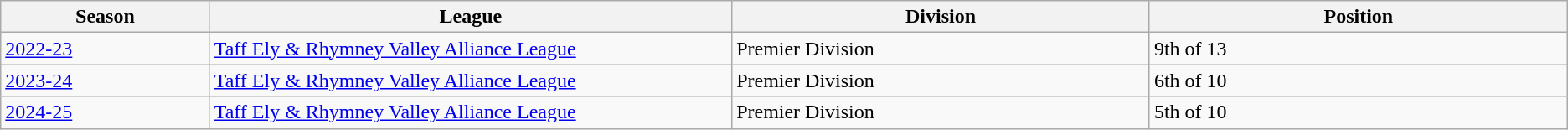<table class="wikitable sortable">
<tr>
<th style="width:8%;">Season</th>
<th style="width:20%;">League</th>
<th style="width:16%;">Division</th>
<th style="width:16%;">Position</th>
</tr>
<tr>
<td align=centre><a href='#'>2022-23</a></td>
<td><a href='#'>Taff Ely & Rhymney Valley Alliance League</a></td>
<td>Premier Division</td>
<td>9th of 13</td>
</tr>
<tr>
<td align=centre><a href='#'>2023-24</a></td>
<td><a href='#'>Taff Ely & Rhymney Valley Alliance League</a></td>
<td>Premier Division</td>
<td>6th of 10</td>
</tr>
<tr>
<td align=centre><a href='#'>2024-25</a></td>
<td><a href='#'>Taff Ely & Rhymney Valley Alliance League</a></td>
<td>Premier Division</td>
<td>5th of 10</td>
</tr>
</table>
